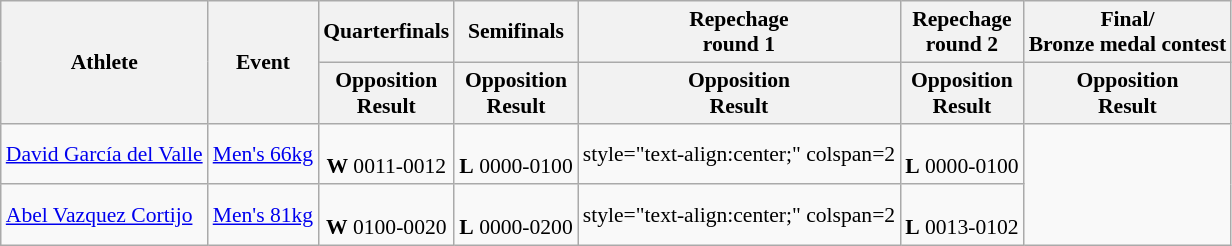<table class= wikitable style="font-size:90%">
<tr>
<th rowspan="2">Athlete</th>
<th rowspan="2">Event</th>
<th>Quarterfinals</th>
<th>Semifinals</th>
<th>Repechage <br>round 1</th>
<th>Repechage <br>round 2</th>
<th>Final/<br>Bronze medal contest</th>
</tr>
<tr>
<th>Opposition<br>Result</th>
<th>Opposition<br>Result</th>
<th>Opposition<br>Result</th>
<th>Opposition<br>Result</th>
<th>Opposition<br>Result</th>
</tr>
<tr>
<td><a href='#'>David García del Valle</a></td>
<td style="text-align:center;"><a href='#'>Men's 66kg</a></td>
<td style="text-align:center;"><br> <strong>W</strong> 0011-0012</td>
<td style="text-align:center;"><br> <strong>L</strong> 0000-0100</td>
<td>style="text-align:center;" colspan=2 </td>
<td style="text-align:center;"><br> <strong>L</strong> 0000-0100</td>
</tr>
<tr>
<td><a href='#'>Abel Vazquez Cortijo</a></td>
<td style="text-align:center;"><a href='#'>Men's 81kg</a></td>
<td style="text-align:center;"><br><strong>W</strong> 0100-0020</td>
<td style="text-align:center;"><br><strong>L</strong> 0000-0200</td>
<td>style="text-align:center;" colspan=2 </td>
<td style="text-align:center;"><br><strong>L</strong> 0013-0102</td>
</tr>
</table>
